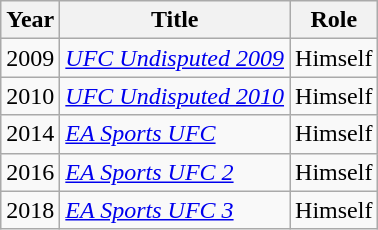<table class="wikitable">
<tr>
<th>Year</th>
<th>Title</th>
<th>Role</th>
</tr>
<tr>
<td>2009</td>
<td><em><a href='#'>UFC Undisputed 2009</a></em></td>
<td>Himself</td>
</tr>
<tr>
<td>2010</td>
<td><em><a href='#'>UFC Undisputed 2010</a></em></td>
<td>Himself</td>
</tr>
<tr>
<td>2014</td>
<td><em><a href='#'>EA Sports UFC</a></em></td>
<td>Himself</td>
</tr>
<tr>
<td>2016</td>
<td><em><a href='#'>EA Sports UFC 2</a></em></td>
<td>Himself</td>
</tr>
<tr>
<td>2018</td>
<td><em><a href='#'>EA Sports UFC 3</a></em></td>
<td>Himself</td>
</tr>
</table>
